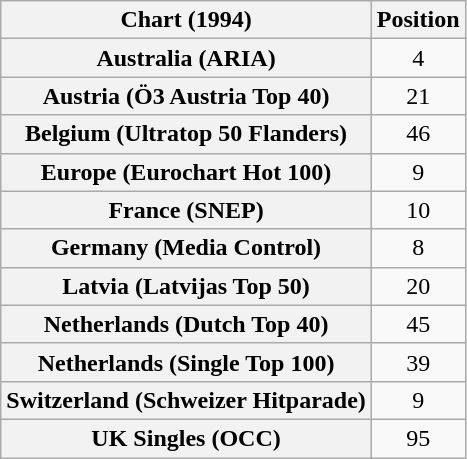<table class="wikitable sortable plainrowheaders">
<tr>
<th>Chart (1994)</th>
<th>Position</th>
</tr>
<tr>
<th scope="row">Australia (ARIA)</th>
<td align="center">4</td>
</tr>
<tr>
<th scope="row">Austria (Ö3 Austria Top 40)</th>
<td align="center">21</td>
</tr>
<tr>
<th scope="row">Belgium (Ultratop 50 Flanders)</th>
<td align="center">46</td>
</tr>
<tr>
<th scope="row">Europe (Eurochart Hot 100)</th>
<td align="center">9</td>
</tr>
<tr>
<th scope="row">France (SNEP)</th>
<td align="center">10</td>
</tr>
<tr>
<th scope="row">Germany (Media Control)</th>
<td align="center">8</td>
</tr>
<tr>
<th scope="row">Latvia (Latvijas Top 50)</th>
<td align="center">20</td>
</tr>
<tr>
<th scope="row">Netherlands (Dutch Top 40)</th>
<td align="center">45</td>
</tr>
<tr>
<th scope="row">Netherlands (Single Top 100)</th>
<td align="center">39</td>
</tr>
<tr>
<th scope="row">Switzerland (Schweizer Hitparade)</th>
<td align="center">9</td>
</tr>
<tr>
<th scope="row">UK Singles (OCC)</th>
<td align="center">95</td>
</tr>
</table>
